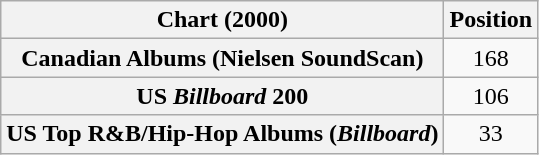<table class="wikitable sortable plainrowheaders" style="text-align:center">
<tr>
<th scope="col">Chart (2000)</th>
<th scope="col">Position</th>
</tr>
<tr>
<th scope="row">Canadian Albums (Nielsen SoundScan)</th>
<td>168</td>
</tr>
<tr>
<th scope="row">US <em>Billboard</em> 200</th>
<td>106</td>
</tr>
<tr>
<th scope="row">US Top R&B/Hip-Hop Albums (<em>Billboard</em>)</th>
<td>33</td>
</tr>
</table>
